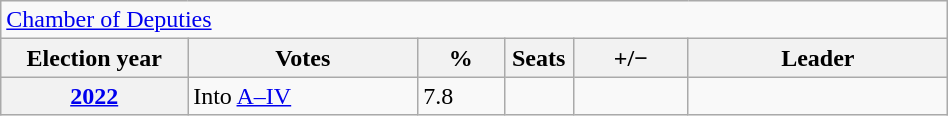<table class="wikitable" style="width:50%; border:1px #aaf solid;">
<tr>
<td colspan=6><a href='#'>Chamber of Deputies</a></td>
</tr>
<tr>
<th width=13%>Election year</th>
<th width=16%>Votes</th>
<th width=6%>%</th>
<th width=1%>Seats</th>
<th width=8%>+/−</th>
<th width=18%>Leader</th>
</tr>
<tr>
<th><a href='#'>2022</a></th>
<td>Into <a href='#'>A–IV</a></td>
<td>7.8</td>
<td></td>
<td></td>
<td></td>
</tr>
</table>
